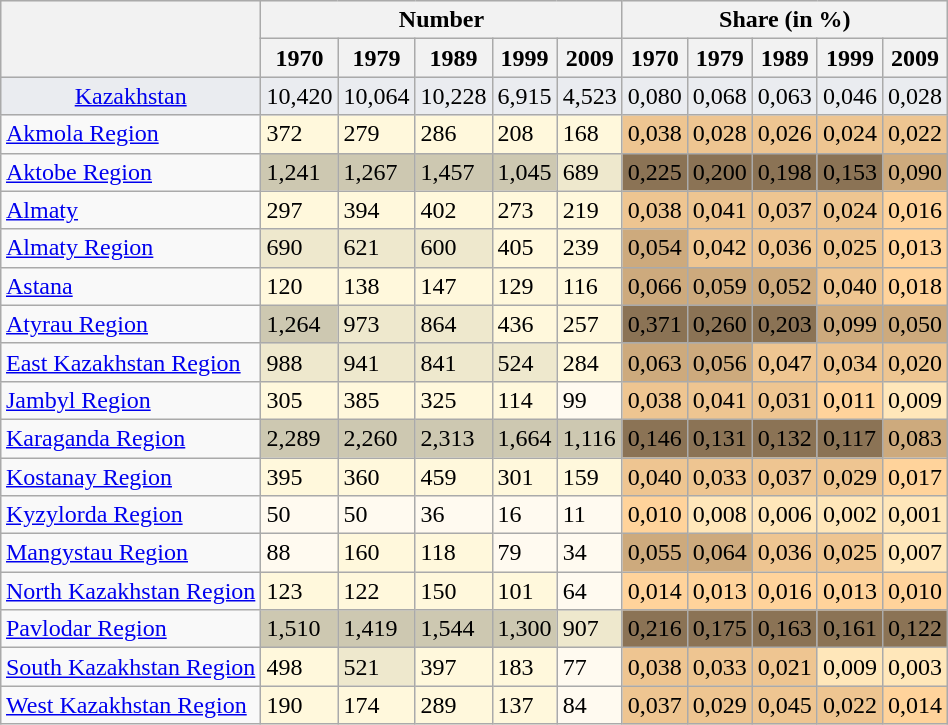<table class="wikitable sortable" style="margin-left:auto;margin-right:auto" style="text-align:right;">
<tr bgcolor="#ececec" valign=top>
<th rowspan="2"></th>
<th colspan="5">Number</th>
<th colspan="5">Share (in %)</th>
</tr>
<tr bgcolor="#eaecf0" valign=top>
<th>1970</th>
<th>1979</th>
<th>1989</th>
<th>1999</th>
<th>2009</th>
<th>1970</th>
<th>1979</th>
<th>1989</th>
<th>1999</th>
<th>2009</th>
</tr>
<tr bgcolor="#eaecf0" valign=top>
<td align="center"><a href='#'>Kazakhstan</a></td>
<td>10,420</td>
<td>10,064</td>
<td>10,228</td>
<td>6,915</td>
<td>4,523</td>
<td>0,080</td>
<td>0,068</td>
<td>0,063</td>
<td>0,046</td>
<td>0,028</td>
</tr>
<tr>
<td align="left"><a href='#'>Akmola Region</a></td>
<td bgcolor="#FFF8DC">372</td>
<td bgcolor="#FFF8DC">279</td>
<td bgcolor="#FFF8DC">286</td>
<td bgcolor="#FFF8DC">208</td>
<td bgcolor="#FFF8DC">168</td>
<td bgcolor="#EEC591">0,038</td>
<td bgcolor="#EEC591">0,028</td>
<td bgcolor="#EEC591">0,026</td>
<td bgcolor="#EEC591">0,024</td>
<td bgcolor="#EEC591">0,022</td>
</tr>
<tr>
<td align="left"><a href='#'>Aktobe Region</a></td>
<td bgcolor="#CDC8B1">1,241</td>
<td bgcolor="#CDC8B1">1,267</td>
<td bgcolor="#CDC8B1">1,457</td>
<td bgcolor="#CDC8B1">1,045</td>
<td bgcolor="#EEE8CD">689</td>
<td bgcolor="#8B7355">0,225</td>
<td bgcolor="#8B7355">0,200</td>
<td bgcolor="#8B7355">0,198</td>
<td bgcolor="#8B7355">0,153</td>
<td bgcolor="#CDAA7D">0,090</td>
</tr>
<tr>
<td align="left"><a href='#'>Almaty</a></td>
<td bgcolor="#FFF8DC">297</td>
<td bgcolor="#FFF8DC">394</td>
<td bgcolor="#FFF8DC">402</td>
<td bgcolor="#FFF8DC">273</td>
<td bgcolor="#FFF8DC">219</td>
<td bgcolor="#EEC591">0,038</td>
<td bgcolor="#EEC591">0,041</td>
<td bgcolor="#EEC591">0,037</td>
<td bgcolor="#EEC591">0,024</td>
<td bgcolor="#FFD39B">0,016</td>
</tr>
<tr>
<td align="left"><a href='#'>Almaty Region</a></td>
<td bgcolor="#EEE8CD">690</td>
<td bgcolor="#EEE8CD">621</td>
<td bgcolor="#EEE8CD">600</td>
<td bgcolor="#FFF8DC">405</td>
<td bgcolor="#FFF8DC">239</td>
<td bgcolor="#CDAA7D">0,054</td>
<td bgcolor="#EEC591">0,042</td>
<td bgcolor="#EEC591">0,036</td>
<td bgcolor="#EEC591">0,025</td>
<td bgcolor="#FFD39B">0,013</td>
</tr>
<tr>
<td align="left"><a href='#'>Astana</a></td>
<td bgcolor="#FFF8DC">120</td>
<td bgcolor="#FFF8DC">138</td>
<td bgcolor="#FFF8DC">147</td>
<td bgcolor="#FFF8DC">129</td>
<td bgcolor="#FFF8DC">116</td>
<td bgcolor="#CDAA7D">0,066</td>
<td bgcolor="#CDAA7D">0,059</td>
<td bgcolor="#CDAA7D">0,052</td>
<td bgcolor="#EEC591">0,040</td>
<td bgcolor="#FFD39B">0,018</td>
</tr>
<tr>
<td align="left"><a href='#'>Atyrau Region</a></td>
<td bgcolor="#CDC8B1">1,264</td>
<td bgcolor="#EEE8CD">973</td>
<td bgcolor="#EEE8CD">864</td>
<td bgcolor="#FFF8DC">436</td>
<td bgcolor="#FFF8DC">257</td>
<td bgcolor="#8B7355">0,371</td>
<td bgcolor="#8B7355">0,260</td>
<td bgcolor="#8B7355">0,203</td>
<td bgcolor="#CDAA7D">0,099</td>
<td bgcolor="#CDAA7D">0,050</td>
</tr>
<tr>
<td align="left"><a href='#'>East Kazakhstan Region</a></td>
<td bgcolor="#EEE8CD">988</td>
<td bgcolor="#EEE8CD">941</td>
<td bgcolor="#EEE8CD">841</td>
<td bgcolor="#EEE8CD">524</td>
<td bgcolor="#FFF8DC">284</td>
<td bgcolor="#CDAA7D">0,063</td>
<td bgcolor="#CDAA7D">0,056</td>
<td bgcolor="#EEC591">0,047</td>
<td bgcolor="#EEC591">0,034</td>
<td bgcolor="#EEC591">0,020</td>
</tr>
<tr>
<td align="left"><a href='#'>Jambyl Region</a></td>
<td bgcolor="#FFF8DC">305</td>
<td bgcolor="#FFF8DC">385</td>
<td bgcolor="#FFF8DC">325</td>
<td bgcolor="#FFF8DC">114</td>
<td bgcolor="#FFFAF0">99</td>
<td bgcolor="#EEC591">0,038</td>
<td bgcolor="#EEC591">0,041</td>
<td bgcolor="#EEC591">0,031</td>
<td bgcolor="#FFD39B">0,011</td>
<td bgcolor="#FFE7BA">0,009</td>
</tr>
<tr>
<td align="left"><a href='#'>Karaganda Region</a></td>
<td bgcolor="#CDC8B1">2,289</td>
<td bgcolor="#CDC8B1">2,260</td>
<td bgcolor="#CDC8B1">2,313</td>
<td bgcolor="#CDC8B1">1,664</td>
<td bgcolor="#CDC8B1">1,116</td>
<td bgcolor="#8B7355">0,146</td>
<td bgcolor="#8B7355">0,131</td>
<td bgcolor="#8B7355">0,132</td>
<td bgcolor="#8B7355">0,117</td>
<td bgcolor="#CDAA7D">0,083</td>
</tr>
<tr>
<td align="left"><a href='#'>Kostanay Region</a></td>
<td bgcolor="#FFF8DC">395</td>
<td bgcolor="#FFF8DC">360</td>
<td bgcolor="#FFF8DC">459</td>
<td bgcolor="#FFF8DC">301</td>
<td bgcolor="#FFF8DC">159</td>
<td bgcolor="#EEC591">0,040</td>
<td bgcolor="#EEC591">0,033</td>
<td bgcolor="#EEC591">0,037</td>
<td bgcolor="#EEC591">0,029</td>
<td bgcolor="#FFD39B">0,017</td>
</tr>
<tr>
<td align="left"><a href='#'>Kyzylorda Region</a></td>
<td bgcolor="#FFFAF0">50</td>
<td bgcolor="#FFFAF0">50</td>
<td bgcolor="#FFFAF0">36</td>
<td bgcolor="#FFFAF0">16</td>
<td bgcolor="#FFFAF0">11</td>
<td bgcolor="#FFD39B">0,010</td>
<td bgcolor="#FFE7BA">0,008</td>
<td bgcolor="#FFE7BA">0,006</td>
<td bgcolor="#FFE7BA">0,002</td>
<td bgcolor="#FFE7BA">0,001</td>
</tr>
<tr>
<td align="left"><a href='#'>Mangystau Region</a></td>
<td bgcolor="#FFFAF0">88</td>
<td bgcolor="#FFF8DC">160</td>
<td bgcolor="#FFF8DC">118</td>
<td bgcolor="#FFFAF0">79</td>
<td bgcolor="#FFFAF0">34</td>
<td bgcolor="#CDAA7D">0,055</td>
<td bgcolor="#CDAA7D">0,064</td>
<td bgcolor="#EEC591">0,036</td>
<td bgcolor="#EEC591">0,025</td>
<td bgcolor="#FFE7BA">0,007</td>
</tr>
<tr>
<td align="left"><a href='#'>North Kazakhstan Region</a></td>
<td bgcolor="#FFF8DC">123</td>
<td bgcolor="#FFF8DC">122</td>
<td bgcolor="#FFF8DC">150</td>
<td bgcolor="#FFF8DC">101</td>
<td bgcolor="#FFFAF0">64</td>
<td bgcolor="#FFD39B">0,014</td>
<td bgcolor="#FFD39B">0,013</td>
<td bgcolor="#FFD39B">0,016</td>
<td bgcolor="#FFD39B">0,013</td>
<td bgcolor="#FFD39B">0,010</td>
</tr>
<tr>
<td align="left"><a href='#'>Pavlodar Region</a></td>
<td bgcolor="#CDC8B1">1,510</td>
<td bgcolor="#CDC8B1">1,419</td>
<td bgcolor="#CDC8B1">1,544</td>
<td bgcolor="#CDC8B1">1,300</td>
<td bgcolor="#EEE8CD">907</td>
<td bgcolor="#8B7355">0,216</td>
<td bgcolor="#8B7355">0,175</td>
<td bgcolor="#8B7355">0,163</td>
<td bgcolor="#8B7355">0,161</td>
<td bgcolor="#8B7355">0,122</td>
</tr>
<tr>
<td align="left"><a href='#'>South Kazakhstan Region</a></td>
<td bgcolor="#FFF8DC">498</td>
<td bgcolor="#EEE8CD">521</td>
<td bgcolor="#FFF8DC">397</td>
<td bgcolor="#FFF8DC">183</td>
<td bgcolor="#FFFAF0">77</td>
<td bgcolor="#EEC591">0,038</td>
<td bgcolor="#EEC591">0,033</td>
<td bgcolor="#EEC591">0,021</td>
<td bgcolor="#FFE7BA">0,009</td>
<td bgcolor="#FFE7BA">0,003</td>
</tr>
<tr>
<td align="left"><a href='#'>West Kazakhstan Region</a></td>
<td bgcolor="#FFF8DC">190</td>
<td bgcolor="#FFF8DC">174</td>
<td bgcolor="#FFF8DC">289</td>
<td bgcolor="#FFF8DC">137</td>
<td bgcolor="#FFFAF0">84</td>
<td bgcolor="#EEC591">0,037</td>
<td bgcolor="#EEC591">0,029</td>
<td bgcolor="#EEC591">0,045</td>
<td bgcolor="#EEC591">0,022</td>
<td bgcolor="#FFD39B">0,014</td>
</tr>
</table>
